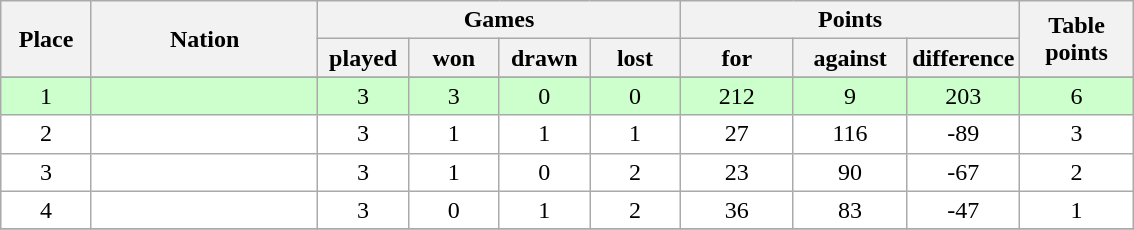<table class="wikitable">
<tr>
<th rowspan=2 width="8%">Place</th>
<th rowspan=2 width="20%">Nation</th>
<th colspan=4 width="32%">Games</th>
<th colspan=3 width="30%">Points</th>
<th rowspan=2 width="10%">Table<br>points</th>
</tr>
<tr>
<th width="8%">played</th>
<th width="8%">won</th>
<th width="8%">drawn</th>
<th width="8%">lost</th>
<th width="10%">for</th>
<th width="10%">against</th>
<th width="10%">difference</th>
</tr>
<tr>
</tr>
<tr bgcolor=#ccffcc align=center>
<td>1</td>
<td align=left><strong></strong></td>
<td>3</td>
<td>3</td>
<td>0</td>
<td>0</td>
<td>212</td>
<td>9</td>
<td>203</td>
<td>6</td>
</tr>
<tr bgcolor=#ffffff align=center>
<td>2</td>
<td align=left></td>
<td>3</td>
<td>1</td>
<td>1</td>
<td>1</td>
<td>27</td>
<td>116</td>
<td>-89</td>
<td>3</td>
</tr>
<tr bgcolor=#ffffff align=center>
<td>3</td>
<td align=left></td>
<td>3</td>
<td>1</td>
<td>0</td>
<td>2</td>
<td>23</td>
<td>90</td>
<td>-67</td>
<td>2</td>
</tr>
<tr bgcolor=#ffffff align=center>
<td>4</td>
<td align=left></td>
<td>3</td>
<td>0</td>
<td>1</td>
<td>2</td>
<td>36</td>
<td>83</td>
<td>-47</td>
<td>1</td>
</tr>
<tr bgcolor=#ffcccc align=center>
</tr>
</table>
